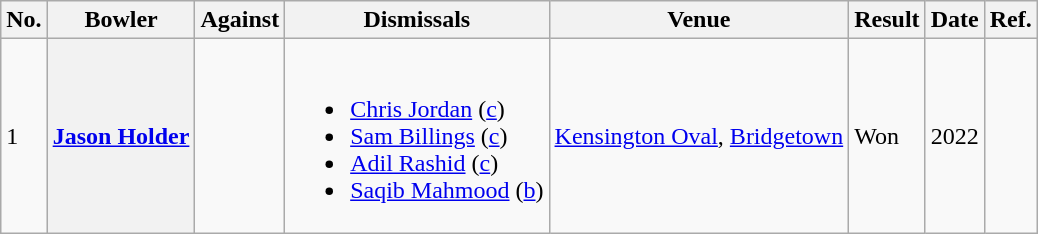<table class="wikitable sortable plainrowheaders" style="font-size: 100%">
<tr>
<th scope="col">No.</th>
<th scope="col">Bowler</th>
<th scope="col">Against</th>
<th scope="col">Dismissals</th>
<th scope="col">Venue</th>
<th>Result</th>
<th scope="col">Date</th>
<th scope="col" class="unsortable">Ref.</th>
</tr>
<tr>
<td>1</td>
<th scope="row"><a href='#'>Jason Holder</a></th>
<td></td>
<td><br><ul><li><a href='#'>Chris Jordan</a> (<a href='#'>c</a>)</li><li><a href='#'>Sam Billings</a> (<a href='#'>c</a>)</li><li><a href='#'>Adil Rashid</a> (<a href='#'>c</a>)</li><li><a href='#'>Saqib Mahmood</a> (<a href='#'>b</a>)</li></ul></td>
<td> <a href='#'>Kensington Oval</a>, <a href='#'>Bridgetown</a></td>
<td>Won</td>
<td>2022</td>
<td></td>
</tr>
</table>
